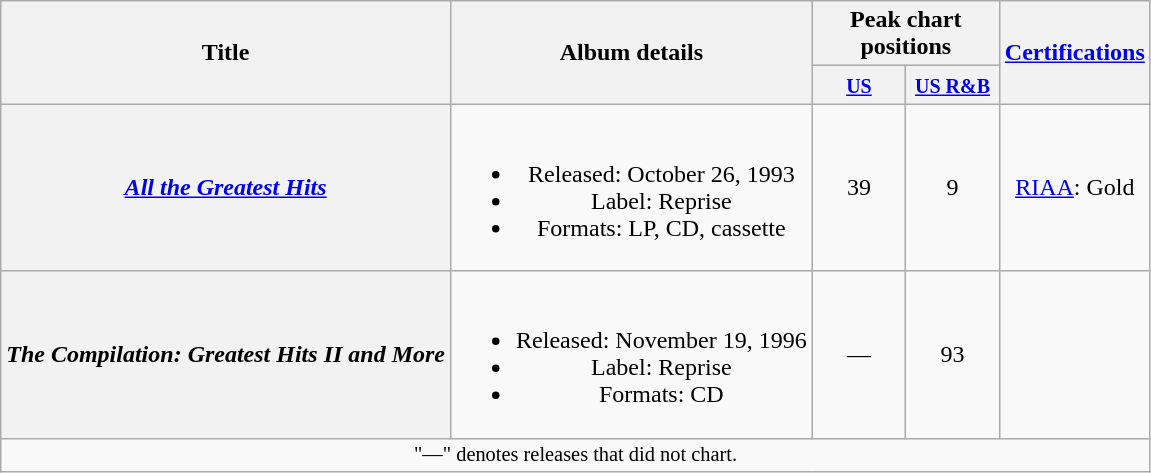<table class="wikitable plainrowheaders" style="text-align:center">
<tr>
<th scope="col" rowspan="2">Title</th>
<th scope="col" rowspan="2">Album details</th>
<th scope="col" colspan="2">Peak chart positions</th>
<th scope="col" rowspan="2"><a href='#'>Certifications</a></th>
</tr>
<tr>
<th width=55><small><a href='#'>US</a></small><br></th>
<th width=55><small><a href='#'>US R&B</a></small><br></th>
</tr>
<tr>
<th scope="row"><em><a href='#'>All the Greatest Hits</a></em></th>
<td><br><ul><li>Released: October 26, 1993</li><li>Label: Reprise</li><li>Formats: LP, CD, cassette</li></ul></td>
<td>39</td>
<td>9</td>
<td><a href='#'>RIAA</a>: Gold</td>
</tr>
<tr>
<th scope="row"><em>The Compilation: Greatest Hits II and More</em></th>
<td><br><ul><li>Released: November 19, 1996</li><li>Label: Reprise</li><li>Formats: CD</li></ul></td>
<td>—</td>
<td>93</td>
</tr>
<tr>
<td colspan="5" style="font-size:85%">"—" denotes releases that did not chart.</td>
</tr>
</table>
